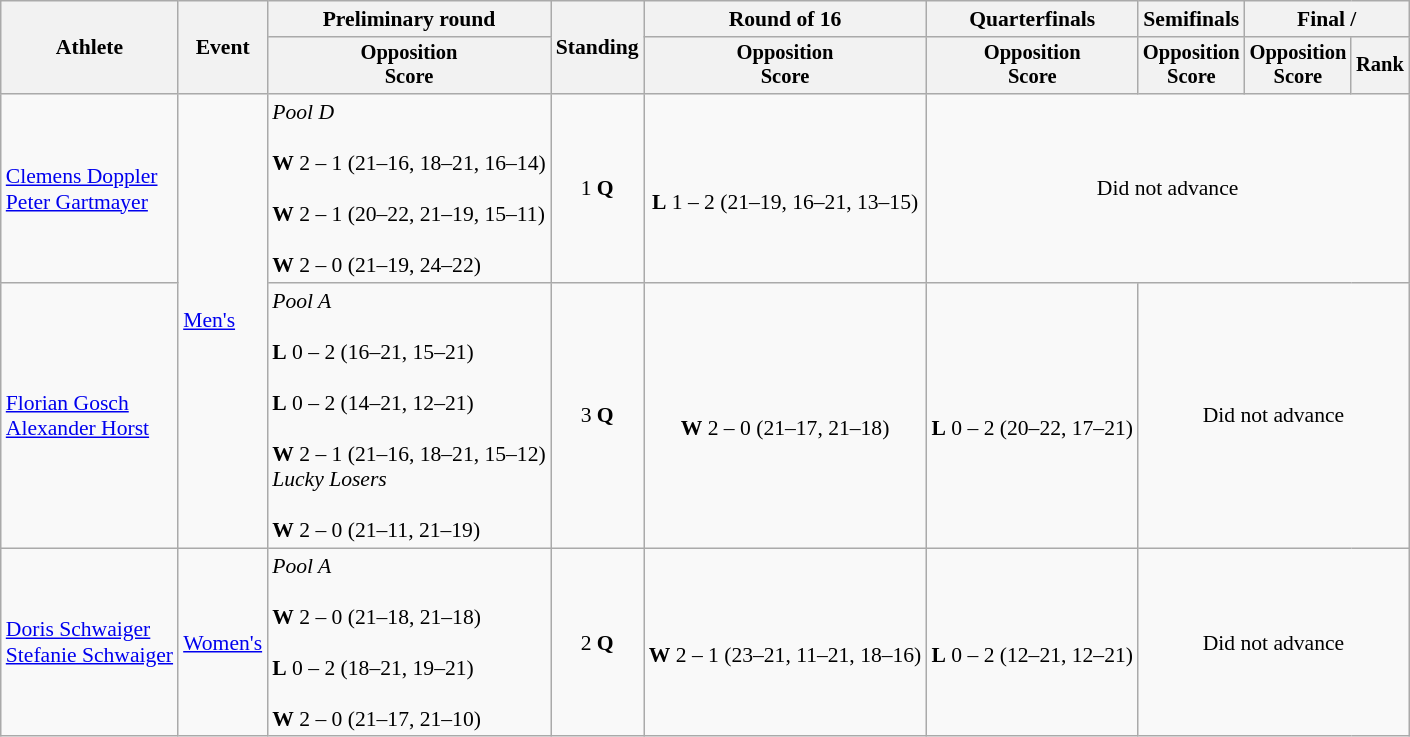<table class=wikitable style="font-size:90%">
<tr>
<th rowspan="2">Athlete</th>
<th rowspan="2">Event</th>
<th>Preliminary round</th>
<th rowspan="2">Standing</th>
<th>Round of 16</th>
<th>Quarterfinals</th>
<th>Semifinals</th>
<th colspan=2>Final / </th>
</tr>
<tr style="font-size:95%">
<th>Opposition<br>Score</th>
<th>Opposition<br>Score</th>
<th>Opposition<br>Score</th>
<th>Opposition<br>Score</th>
<th>Opposition<br>Score</th>
<th>Rank</th>
</tr>
<tr align=center>
<td align=left><a href='#'>Clemens Doppler</a><br><a href='#'>Peter Gartmayer</a></td>
<td align=left rowspan=2><a href='#'>Men's</a></td>
<td align=left><em>Pool D</em><br><br><strong>W</strong> 2 – 1 (21–16, 18–21, 16–14)<br><br><strong>W</strong> 2 – 1 (20–22, 21–19, 15–11)<br><br><strong>W</strong> 2 – 0 (21–19, 24–22)</td>
<td>1 <strong>Q</strong></td>
<td><br><strong>L</strong> 1 – 2 (21–19, 16–21, 13–15)</td>
<td colspan=4>Did not advance</td>
</tr>
<tr align=center>
<td align=left><a href='#'>Florian Gosch</a><br><a href='#'>Alexander Horst</a></td>
<td align=left><em>Pool A</em><br><br><strong>L</strong> 0 – 2 (16–21, 15–21)<br><br><strong>L</strong> 0 – 2 (14–21, 12–21)<br><br><strong>W</strong> 2 – 1  (21–16, 18–21, 15–12)<br><em>Lucky Losers</em><br><br><strong>W</strong> 2 – 0 (21–11, 21–19)</td>
<td>3 <strong>Q</strong></td>
<td><br><strong>W</strong> 2 – 0 (21–17, 21–18)</td>
<td><br><strong>L</strong> 0 – 2 (20–22, 17–21)</td>
<td colspan=3>Did not advance</td>
</tr>
<tr align=center>
<td align=left><a href='#'>Doris Schwaiger</a><br><a href='#'>Stefanie Schwaiger</a></td>
<td align=left><a href='#'>Women's</a></td>
<td align=left><em>Pool A</em><br><br><strong>W</strong> 2 – 0 (21–18, 21–18)<br><br><strong>L</strong> 0 – 2 (18–21, 19–21)<br><br><strong>W</strong> 2 – 0 (21–17, 21–10)</td>
<td>2 <strong>Q</strong></td>
<td><br><strong>W</strong> 2 – 1 (23–21, 11–21, 18–16)</td>
<td><br><strong>L</strong> 0 – 2 (12–21, 12–21)</td>
<td colspan=3>Did not advance</td>
</tr>
</table>
